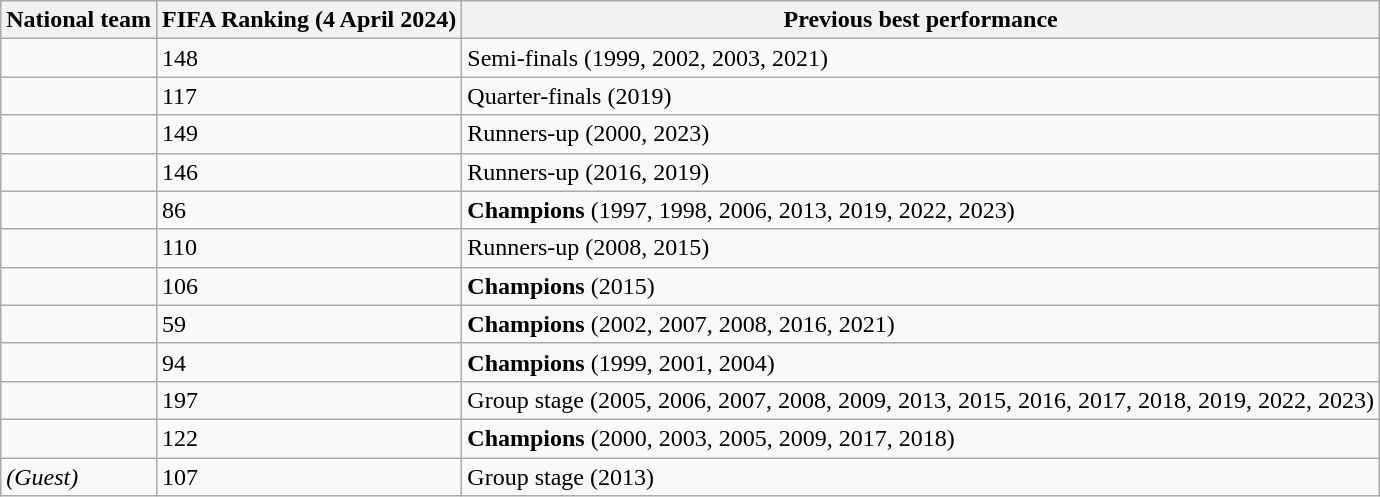<table class="wikitable sortable">
<tr>
<th>National team</th>
<th>FIFA Ranking (4 April 2024)</th>
<th>Previous best performance</th>
</tr>
<tr>
<td></td>
<td>148</td>
<td>Semi-finals (1999, 2002, 2003, 2021)</td>
</tr>
<tr>
<td></td>
<td>117</td>
<td>Quarter-finals (2019)</td>
</tr>
<tr>
<td></td>
<td>149</td>
<td>Runners-up (2000, 2023)</td>
</tr>
<tr>
<td></td>
<td>146</td>
<td>Runners-up (2016, 2019)</td>
</tr>
<tr>
<td></td>
<td>86</td>
<td><strong>Champions</strong> (1997, 1998, 2006, 2013, 2019, 2022, 2023)</td>
</tr>
<tr>
<td></td>
<td>110</td>
<td>Runners-up (2008, 2015)</td>
</tr>
<tr>
<td></td>
<td>106</td>
<td><strong>Champions</strong> (2015)</td>
</tr>
<tr>
<td></td>
<td>59</td>
<td><strong>Champions</strong> (2002, 2007, 2008, 2016, 2021)</td>
</tr>
<tr>
<td></td>
<td>94</td>
<td><strong>Champions</strong> (1999, 2001, 2004)</td>
</tr>
<tr>
<td></td>
<td>197</td>
<td>Group stage (2005, 2006, 2007, 2008, 2009, 2013, 2015, 2016, 2017, 2018, 2019, 2022, 2023)</td>
</tr>
<tr>
<td></td>
<td>122</td>
<td><strong>Champions</strong> (2000, 2003, 2005, 2009, 2017, 2018)</td>
</tr>
<tr>
<td> <em>(Guest)</em></td>
<td>107</td>
<td>Group stage (2013)</td>
</tr>
</table>
